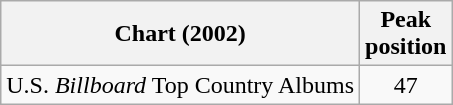<table class="wikitable">
<tr>
<th>Chart (2002)</th>
<th>Peak<br>position</th>
</tr>
<tr>
<td>U.S. <em>Billboard</em> Top Country Albums</td>
<td style="text-align:center;">47</td>
</tr>
</table>
